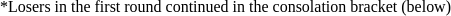<table cellspacing="0" style="width: 800px; background: ;">
<tr>
<td style="font-size: 8pt; padding: 4pt; line-height: 1.25em; color: black;">*Losers in the first round continued in the consolation bracket (below)</td>
</tr>
</table>
